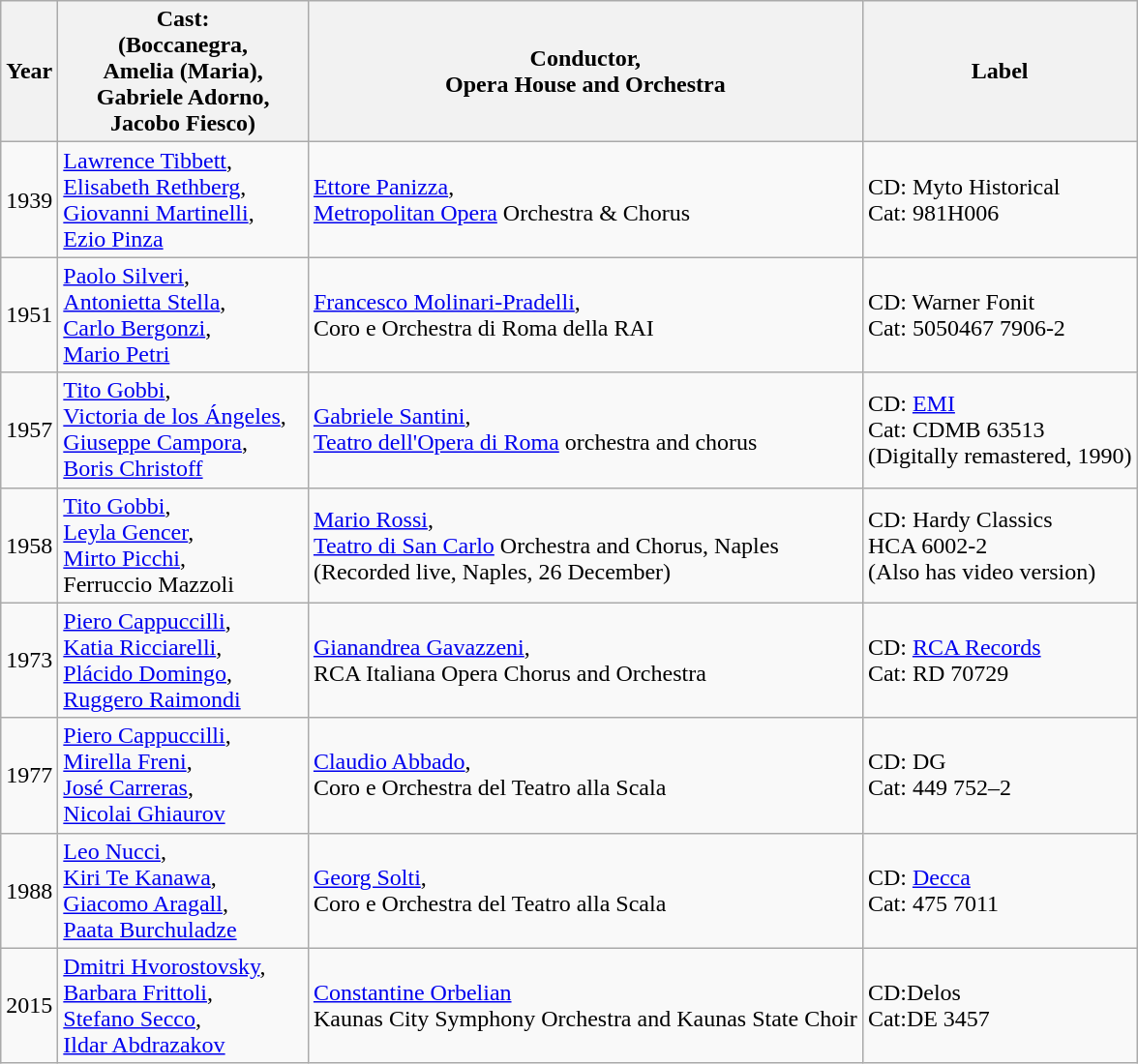<table class="wikitable">
<tr>
<th>Year</th>
<th width="165">Cast:<br>(Boccanegra,<br>Amelia (Maria),<br>Gabriele Adorno,<br>Jacobo Fiesco)</th>
<th>Conductor,<br>Opera House and Orchestra</th>
<th>Label</th>
</tr>
<tr>
<td>1939</td>
<td><a href='#'>Lawrence Tibbett</a>,<br><a href='#'>Elisabeth Rethberg</a>,<br><a href='#'>Giovanni Martinelli</a>,<br><a href='#'>Ezio Pinza</a></td>
<td><a href='#'>Ettore Panizza</a>,<br><a href='#'>Metropolitan Opera</a> Orchestra & Chorus</td>
<td>CD: Myto Historical<br>Cat: 981H006</td>
</tr>
<tr>
<td>1951</td>
<td><a href='#'>Paolo Silveri</a>,<br><a href='#'>Antonietta Stella</a>,<br><a href='#'>Carlo Bergonzi</a>,<br><a href='#'>Mario Petri</a></td>
<td><a href='#'>Francesco Molinari-Pradelli</a>,<br>Coro e Orchestra di Roma della RAI</td>
<td>CD: Warner Fonit<br>Cat: 5050467 7906-2</td>
</tr>
<tr>
<td>1957</td>
<td><a href='#'>Tito Gobbi</a>,<br><a href='#'>Victoria de los Ángeles</a>,<br><a href='#'>Giuseppe Campora</a>,<br><a href='#'>Boris Christoff</a></td>
<td><a href='#'>Gabriele Santini</a>,<br><a href='#'>Teatro dell'Opera di Roma</a> orchestra and chorus</td>
<td>CD: <a href='#'>EMI</a><br>Cat: CDMB 63513<br>(Digitally remastered, 1990)</td>
</tr>
<tr>
<td>1958</td>
<td><a href='#'>Tito Gobbi</a>,<br><a href='#'>Leyla Gencer</a>,<br><a href='#'>Mirto Picchi</a>,<br>Ferruccio Mazzoli</td>
<td><a href='#'>Mario Rossi</a>,<br><a href='#'>Teatro di San Carlo</a> Orchestra and Chorus, Naples<br>(Recorded live, Naples, 26 December)</td>
<td>CD: Hardy Classics<br>HCA 6002-2<br>(Also has video version)</td>
</tr>
<tr>
<td>1973</td>
<td><a href='#'>Piero Cappuccilli</a>,<br><a href='#'>Katia Ricciarelli</a>,<br><a href='#'>Plácido Domingo</a>,<br><a href='#'>Ruggero Raimondi</a></td>
<td><a href='#'>Gianandrea Gavazzeni</a>,<br>RCA Italiana Opera Chorus and Orchestra</td>
<td>CD: <a href='#'>RCA Records</a><br>Cat: RD 70729</td>
</tr>
<tr>
<td>1977</td>
<td><a href='#'>Piero Cappuccilli</a>,<br><a href='#'>Mirella Freni</a>,<br><a href='#'>José Carreras</a>,<br><a href='#'>Nicolai Ghiaurov</a></td>
<td><a href='#'>Claudio Abbado</a>,<br>Coro e Orchestra del Teatro alla Scala</td>
<td>CD: DG<br>Cat: 449 752–2</td>
</tr>
<tr>
<td>1988</td>
<td><a href='#'>Leo Nucci</a>,<br><a href='#'>Kiri Te Kanawa</a>,<br><a href='#'>Giacomo Aragall</a>,<br><a href='#'>Paata Burchuladze</a></td>
<td><a href='#'>Georg Solti</a>,<br>Coro e Orchestra del Teatro alla Scala</td>
<td>CD: <a href='#'>Decca</a> <br>Cat: 475 7011</td>
</tr>
<tr>
<td>2015</td>
<td><a href='#'>Dmitri Hvorostovsky</a>,<br><a href='#'>Barbara Frittoli</a>,<br><a href='#'>Stefano Secco</a>,<br><a href='#'>Ildar Abdrazakov</a></td>
<td><a href='#'>Constantine Orbelian</a><br>Kaunas City Symphony Orchestra and Kaunas State Choir</td>
<td>CD:Delos<br>Cat:DE 3457</td>
</tr>
</table>
